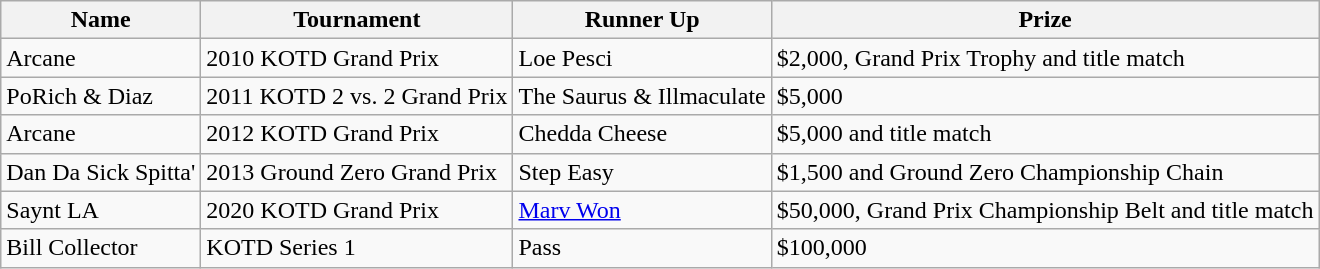<table class="wikitable">
<tr>
<th>Name</th>
<th>Tournament</th>
<th>Runner Up</th>
<th>Prize</th>
</tr>
<tr>
<td>Arcane</td>
<td>2010 KOTD Grand Prix</td>
<td>Loe Pesci</td>
<td>$2,000, Grand Prix Trophy and title match</td>
</tr>
<tr>
<td>PoRich & Diaz</td>
<td>2011 KOTD 2 vs. 2 Grand Prix</td>
<td>The Saurus & Illmaculate</td>
<td>$5,000</td>
</tr>
<tr>
<td>Arcane</td>
<td>2012 KOTD Grand Prix</td>
<td>Chedda Cheese</td>
<td>$5,000 and title match</td>
</tr>
<tr>
<td>Dan Da Sick Spitta'</td>
<td>2013 Ground Zero Grand Prix</td>
<td>Step Easy</td>
<td>$1,500 and Ground Zero Championship Chain</td>
</tr>
<tr>
<td>Saynt LA</td>
<td>2020 KOTD Grand Prix</td>
<td><a href='#'>Marv Won</a></td>
<td>$50,000, Grand Prix Championship Belt and title match</td>
</tr>
<tr>
<td>Bill Collector</td>
<td>KOTD Series 1</td>
<td>Pass</td>
<td>$100,000</td>
</tr>
</table>
